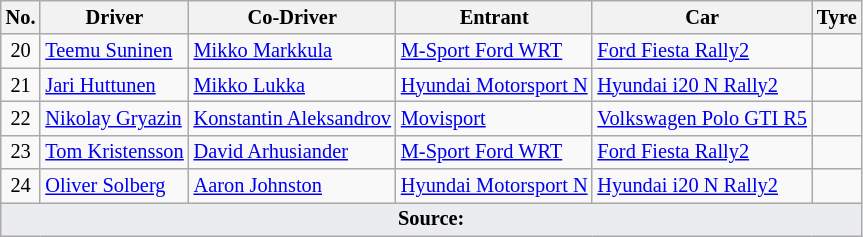<table class="wikitable" style="font-size: 85%;">
<tr>
<th>No.</th>
<th>Driver</th>
<th>Co-Driver</th>
<th>Entrant</th>
<th>Car</th>
<th>Tyre</th>
</tr>
<tr>
<td align="center">20</td>
<td> <a href='#'>Teemu Suninen</a></td>
<td> <a href='#'>Mikko Markkula</a></td>
<td> <a href='#'>M-Sport Ford WRT</a></td>
<td><a href='#'>Ford Fiesta Rally2</a></td>
<td align="center"></td>
</tr>
<tr>
<td align="center">21</td>
<td> <a href='#'>Jari Huttunen</a></td>
<td> <a href='#'>Mikko Lukka</a></td>
<td> <a href='#'>Hyundai Motorsport N</a></td>
<td><a href='#'>Hyundai i20 N Rally2</a></td>
<td align="center"></td>
</tr>
<tr>
<td align="center">22</td>
<td> <a href='#'>Nikolay Gryazin</a></td>
<td> <a href='#'>Konstantin Aleksandrov</a></td>
<td> <a href='#'>Movisport</a></td>
<td><a href='#'>Volkswagen Polo GTI R5</a></td>
<td align="center"></td>
</tr>
<tr>
<td align="center">23</td>
<td> <a href='#'>Tom Kristensson</a></td>
<td> <a href='#'>David Arhusiander</a></td>
<td> <a href='#'>M-Sport Ford WRT</a></td>
<td><a href='#'>Ford Fiesta Rally2</a></td>
<td align="center"></td>
</tr>
<tr>
<td align="center">24</td>
<td> <a href='#'>Oliver Solberg</a></td>
<td> <a href='#'>Aaron Johnston</a></td>
<td> <a href='#'>Hyundai Motorsport N</a></td>
<td><a href='#'>Hyundai i20 N Rally2</a></td>
<td align="center"></td>
</tr>
<tr>
<td colspan="6" style="background-color:#EAECF0;text-align:center"><strong>Source:</strong></td>
</tr>
</table>
